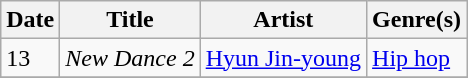<table class="wikitable" style="text-align: left;">
<tr>
<th>Date</th>
<th>Title</th>
<th>Artist</th>
<th>Genre(s)</th>
</tr>
<tr>
<td>13</td>
<td><em>New Dance 2</em></td>
<td><a href='#'>Hyun Jin-young</a></td>
<td><a href='#'>Hip hop</a></td>
</tr>
<tr>
</tr>
</table>
